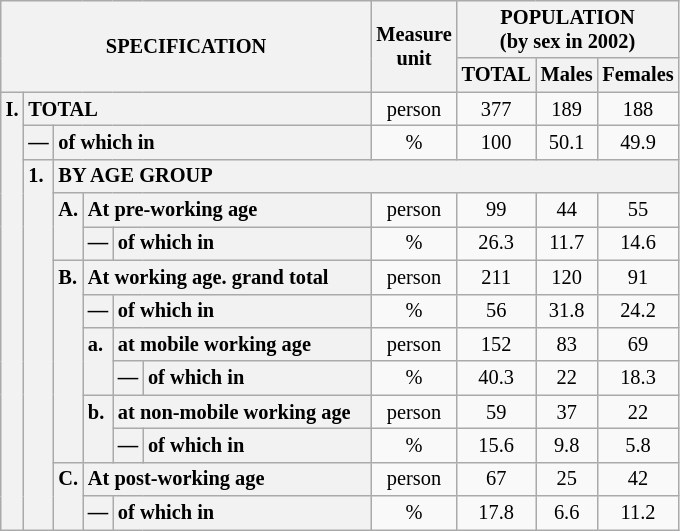<table class="wikitable" style="font-size:85%; text-align:center">
<tr>
<th rowspan="2" colspan="6">SPECIFICATION</th>
<th rowspan="2">Measure<br> unit</th>
<th colspan="3" rowspan="1">POPULATION<br> (by sex in 2002)</th>
</tr>
<tr>
<th>TOTAL</th>
<th>Males</th>
<th>Females</th>
</tr>
<tr>
<th style="text-align:left" valign="top" rowspan="13">I.</th>
<th style="text-align:left" colspan="5">TOTAL</th>
<td>person</td>
<td>377</td>
<td>189</td>
<td>188</td>
</tr>
<tr>
<th style="text-align:left" valign="top">—</th>
<th style="text-align:left" colspan="4">of which in</th>
<td>%</td>
<td>100</td>
<td>50.1</td>
<td>49.9</td>
</tr>
<tr>
<th style="text-align:left" valign="top" rowspan="11">1.</th>
<th style="text-align:left" colspan="19">BY AGE GROUP</th>
</tr>
<tr>
<th style="text-align:left" valign="top" rowspan="2">A.</th>
<th style="text-align:left" colspan="3">At pre-working age</th>
<td>person</td>
<td>99</td>
<td>44</td>
<td>55</td>
</tr>
<tr>
<th style="text-align:left" valign="top">—</th>
<th style="text-align:left" valign="top" colspan="2">of which in</th>
<td>%</td>
<td>26.3</td>
<td>11.7</td>
<td>14.6</td>
</tr>
<tr>
<th style="text-align:left" valign="top" rowspan="6">B.</th>
<th style="text-align:left" colspan="3">At working age. grand total</th>
<td>person</td>
<td>211</td>
<td>120</td>
<td>91</td>
</tr>
<tr>
<th style="text-align:left" valign="top">—</th>
<th style="text-align:left" valign="top" colspan="2">of which in</th>
<td>%</td>
<td>56</td>
<td>31.8</td>
<td>24.2</td>
</tr>
<tr>
<th style="text-align:left" valign="top" rowspan="2">a.</th>
<th style="text-align:left" colspan="2">at mobile working age</th>
<td>person</td>
<td>152</td>
<td>83</td>
<td>69</td>
</tr>
<tr>
<th style="text-align:left" valign="top">—</th>
<th style="text-align:left" valign="top" colspan="1">of which in                        </th>
<td>%</td>
<td>40.3</td>
<td>22</td>
<td>18.3</td>
</tr>
<tr>
<th style="text-align:left" valign="top" rowspan="2">b.</th>
<th style="text-align:left" colspan="2">at non-mobile working age</th>
<td>person</td>
<td>59</td>
<td>37</td>
<td>22</td>
</tr>
<tr>
<th style="text-align:left" valign="top">—</th>
<th style="text-align:left" valign="top" colspan="1">of which in                        </th>
<td>%</td>
<td>15.6</td>
<td>9.8</td>
<td>5.8</td>
</tr>
<tr>
<th style="text-align:left" valign="top" rowspan="2">C.</th>
<th style="text-align:left" colspan="3">At post-working age</th>
<td>person</td>
<td>67</td>
<td>25</td>
<td>42</td>
</tr>
<tr>
<th style="text-align:left" valign="top">—</th>
<th style="text-align:left" valign="top" colspan="2">of which in</th>
<td>%</td>
<td>17.8</td>
<td>6.6</td>
<td>11.2</td>
</tr>
</table>
